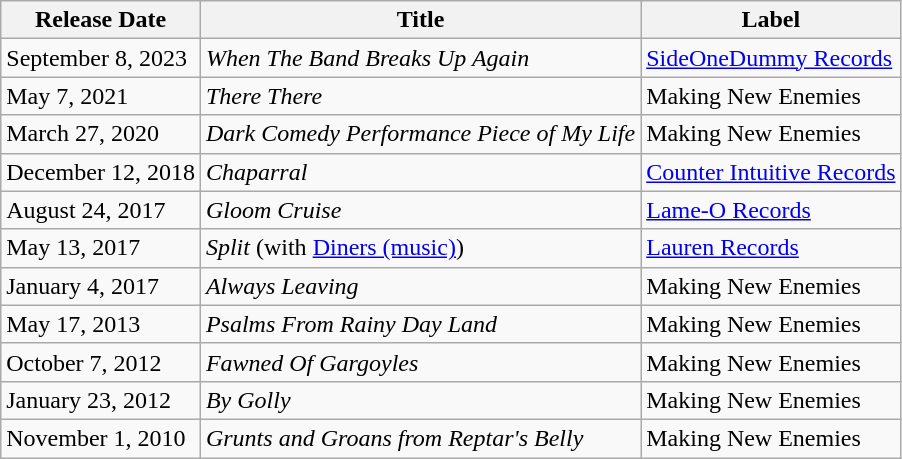<table class="wikitable">
<tr>
<th>Release Date</th>
<th>Title</th>
<th>Label</th>
</tr>
<tr>
<td>September 8, 2023</td>
<td><em>When The Band Breaks Up Again</em></td>
<td><a href='#'>SideOneDummy Records</a></td>
</tr>
<tr>
<td>May 7, 2021</td>
<td><em>There There</em></td>
<td>Making New Enemies</td>
</tr>
<tr>
<td>March 27, 2020</td>
<td><em>Dark Comedy Performance Piece of My Life</em></td>
<td>Making New Enemies</td>
</tr>
<tr>
<td>December 12, 2018</td>
<td><em>Chaparral</em></td>
<td><a href='#'>Counter Intuitive Records</a></td>
</tr>
<tr>
<td>August 24, 2017</td>
<td><em>Gloom Cruise</em></td>
<td><a href='#'>Lame-O Records</a></td>
</tr>
<tr>
<td>May 13, 2017</td>
<td><em>Split</em> (with <a href='#'>Diners (music)</a>)</td>
<td><a href='#'>Lauren Records</a></td>
</tr>
<tr>
<td>January 4, 2017</td>
<td><em>Always Leaving</em></td>
<td>Making New Enemies</td>
</tr>
<tr>
<td>May 17, 2013</td>
<td><em>Psalms From Rainy Day Land</em></td>
<td>Making New Enemies</td>
</tr>
<tr>
<td>October 7, 2012</td>
<td><em>Fawned Of Gargoyles</em></td>
<td>Making New Enemies</td>
</tr>
<tr>
<td>January 23, 2012</td>
<td><em>By Golly</em></td>
<td>Making New Enemies</td>
</tr>
<tr>
<td>November 1, 2010</td>
<td><em>Grunts and Groans from Reptar's Belly</em></td>
<td>Making New Enemies</td>
</tr>
</table>
